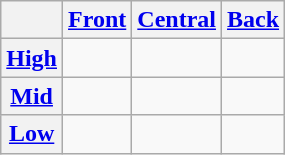<table class="wikitable" style="text-align:center">
<tr>
<th></th>
<th><a href='#'>Front</a></th>
<th><a href='#'>Central</a></th>
<th><a href='#'>Back</a></th>
</tr>
<tr>
<th><a href='#'>High</a></th>
<td></td>
<td></td>
<td></td>
</tr>
<tr>
<th><a href='#'>Mid</a></th>
<td></td>
<td></td>
<td></td>
</tr>
<tr>
<th><a href='#'>Low</a></th>
<td></td>
<td></td>
<td></td>
</tr>
</table>
